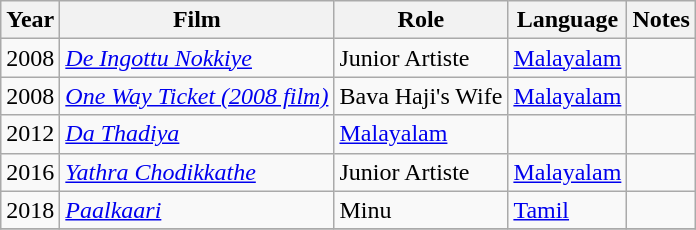<table class="wikitable sortable">
<tr>
<th>Year</th>
<th>Film</th>
<th>Role</th>
<th>Language</th>
<th class="unsortable">Notes</th>
</tr>
<tr>
<td>2008</td>
<td><em><a href='#'>De Ingottu Nokkiye</a></em></td>
<td>Junior Artiste</td>
<td><a href='#'>Malayalam</a></td>
<td></td>
</tr>
<tr>
<td>2008</td>
<td><em><a href='#'>One Way Ticket (2008 film)</a></em></td>
<td>Bava Haji's Wife</td>
<td><a href='#'>Malayalam</a></td>
<td></td>
</tr>
<tr>
<td>2012</td>
<td><em><a href='#'>Da Thadiya</a></em></td>
<td Junior Artiste><a href='#'>Malayalam</a></td>
<td></td>
</tr>
<tr>
<td>2016</td>
<td><em><a href='#'>Yathra Chodikkathe</a></em></td>
<td>Junior Artiste</td>
<td><a href='#'>Malayalam</a></td>
<td></td>
</tr>
<tr>
<td>2018</td>
<td><em><a href='#'>Paalkaari</a></em></td>
<td>Minu</td>
<td><a href='#'>Tamil</a></td>
<td></td>
</tr>
<tr>
</tr>
</table>
